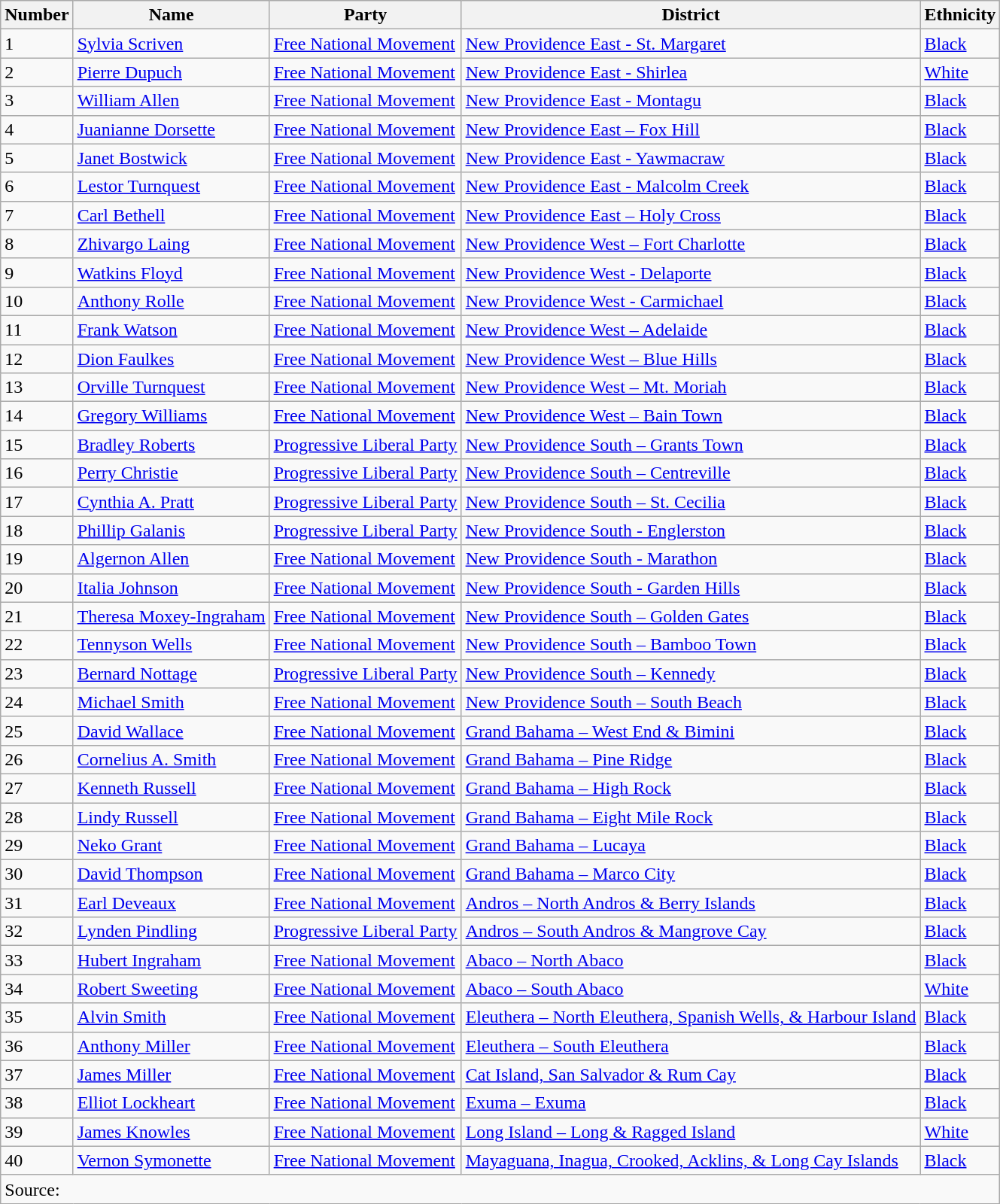<table class="sortable wikitable sortable">
<tr>
<th>Number</th>
<th>Name</th>
<th>Party</th>
<th>District</th>
<th>Ethnicity</th>
</tr>
<tr>
<td>1</td>
<td><a href='#'>Sylvia Scriven</a></td>
<td><a href='#'>Free National Movement</a></td>
<td><a href='#'>New Providence East - St. Margaret</a></td>
<td><a href='#'>Black</a></td>
</tr>
<tr>
<td>2</td>
<td><a href='#'>Pierre Dupuch</a></td>
<td><a href='#'>Free National Movement</a></td>
<td><a href='#'>New Providence East - Shirlea</a></td>
<td><a href='#'>White</a></td>
</tr>
<tr>
<td>3</td>
<td><a href='#'>William Allen</a></td>
<td><a href='#'>Free National Movement</a></td>
<td><a href='#'>New Providence East - Montagu</a></td>
<td><a href='#'>Black</a></td>
</tr>
<tr>
<td>4</td>
<td><a href='#'>Juanianne Dorsette</a></td>
<td><a href='#'>Free National Movement</a></td>
<td><a href='#'>New Providence East&nbsp;– Fox Hill</a></td>
<td><a href='#'>Black</a></td>
</tr>
<tr>
<td>5</td>
<td><a href='#'>Janet Bostwick</a></td>
<td><a href='#'>Free National Movement</a></td>
<td><a href='#'>New Providence East - Yawmacraw</a></td>
<td><a href='#'>Black</a></td>
</tr>
<tr>
<td>6</td>
<td><a href='#'>Lestor Turnquest</a></td>
<td><a href='#'>Free National Movement</a></td>
<td><a href='#'>New Providence East - Malcolm Creek</a></td>
<td><a href='#'>Black</a></td>
</tr>
<tr>
<td>7</td>
<td><a href='#'>Carl Bethell</a></td>
<td><a href='#'>Free National Movement</a></td>
<td><a href='#'>New Providence East&nbsp;– Holy Cross</a></td>
<td><a href='#'>Black</a></td>
</tr>
<tr>
<td>8</td>
<td><a href='#'>Zhivargo Laing</a></td>
<td><a href='#'>Free National Movement</a></td>
<td><a href='#'>New Providence West&nbsp;– Fort Charlotte</a></td>
<td><a href='#'>Black</a></td>
</tr>
<tr>
<td>9</td>
<td><a href='#'>Watkins Floyd</a></td>
<td><a href='#'>Free National Movement</a></td>
<td><a href='#'>New Providence West - Delaporte</a></td>
<td><a href='#'>Black</a></td>
</tr>
<tr>
<td>10</td>
<td><a href='#'>Anthony Rolle</a></td>
<td><a href='#'>Free National Movement</a></td>
<td><a href='#'>New Providence West - Carmichael</a></td>
<td><a href='#'>Black</a></td>
</tr>
<tr>
<td>11</td>
<td><a href='#'>Frank Watson</a></td>
<td><a href='#'>Free National Movement</a></td>
<td><a href='#'>New Providence West&nbsp;– Adelaide</a></td>
<td><a href='#'>Black</a></td>
</tr>
<tr>
<td>12</td>
<td><a href='#'>Dion Faulkes</a></td>
<td><a href='#'>Free National Movement</a></td>
<td><a href='#'>New Providence West&nbsp;– Blue Hills</a></td>
<td><a href='#'>Black</a></td>
</tr>
<tr>
<td>13</td>
<td><a href='#'>Orville Turnquest</a></td>
<td><a href='#'>Free National Movement</a></td>
<td><a href='#'>New Providence West&nbsp;– Mt. Moriah</a></td>
<td><a href='#'>Black</a></td>
</tr>
<tr>
<td>14</td>
<td><a href='#'>Gregory Williams</a></td>
<td><a href='#'>Free National Movement</a></td>
<td><a href='#'>New Providence West&nbsp;– Bain Town</a></td>
<td><a href='#'>Black</a></td>
</tr>
<tr>
<td>15</td>
<td><a href='#'>Bradley Roberts</a></td>
<td><a href='#'>Progressive Liberal Party</a></td>
<td><a href='#'>New Providence South&nbsp;– Grants Town</a></td>
<td><a href='#'>Black</a></td>
</tr>
<tr>
<td>16</td>
<td><a href='#'>Perry Christie</a></td>
<td><a href='#'>Progressive Liberal Party</a></td>
<td><a href='#'>New Providence South&nbsp;– Centreville</a></td>
<td><a href='#'>Black</a></td>
</tr>
<tr>
<td>17</td>
<td><a href='#'>Cynthia A. Pratt</a></td>
<td><a href='#'>Progressive Liberal Party</a></td>
<td><a href='#'>New Providence South&nbsp;– St. Cecilia</a></td>
<td><a href='#'>Black</a></td>
</tr>
<tr>
<td>18</td>
<td><a href='#'>Phillip Galanis</a></td>
<td><a href='#'>Progressive Liberal Party</a></td>
<td><a href='#'>New Providence South - Englerston</a></td>
<td><a href='#'>Black</a></td>
</tr>
<tr>
<td>19</td>
<td><a href='#'>Algernon Allen</a></td>
<td><a href='#'>Free National Movement</a></td>
<td><a href='#'>New Providence South - Marathon</a></td>
<td><a href='#'>Black</a></td>
</tr>
<tr>
<td>20</td>
<td><a href='#'>Italia Johnson</a></td>
<td><a href='#'>Free National Movement</a></td>
<td><a href='#'>New Providence South - Garden Hills</a></td>
<td><a href='#'>Black</a></td>
</tr>
<tr>
<td>21</td>
<td><a href='#'>Theresa Moxey-Ingraham</a></td>
<td><a href='#'>Free National Movement</a></td>
<td><a href='#'>New Providence South&nbsp;– Golden Gates</a></td>
<td><a href='#'>Black</a></td>
</tr>
<tr>
<td>22</td>
<td><a href='#'>Tennyson Wells</a></td>
<td><a href='#'>Free National Movement</a></td>
<td><a href='#'>New Providence South&nbsp;– Bamboo Town</a></td>
<td><a href='#'>Black</a></td>
</tr>
<tr>
<td>23</td>
<td><a href='#'>Bernard Nottage</a></td>
<td><a href='#'>Progressive Liberal Party</a></td>
<td><a href='#'>New Providence South&nbsp;– Kennedy</a></td>
<td><a href='#'>Black</a></td>
</tr>
<tr>
<td>24</td>
<td><a href='#'>Michael Smith</a></td>
<td><a href='#'>Free National Movement</a></td>
<td><a href='#'>New Providence South&nbsp;– South Beach</a></td>
<td><a href='#'>Black</a></td>
</tr>
<tr>
<td>25</td>
<td><a href='#'>David Wallace</a></td>
<td><a href='#'>Free National Movement</a></td>
<td><a href='#'>Grand Bahama&nbsp;– West End & Bimini</a></td>
<td><a href='#'>Black</a></td>
</tr>
<tr>
<td>26</td>
<td><a href='#'>Cornelius A. Smith</a></td>
<td><a href='#'>Free National Movement</a></td>
<td><a href='#'>Grand Bahama&nbsp;– Pine Ridge</a></td>
<td><a href='#'>Black</a></td>
</tr>
<tr>
<td>27</td>
<td><a href='#'>Kenneth Russell</a></td>
<td><a href='#'>Free National Movement</a></td>
<td><a href='#'>Grand Bahama&nbsp;– High Rock</a></td>
<td><a href='#'>Black</a></td>
</tr>
<tr>
<td>28</td>
<td><a href='#'>Lindy Russell</a></td>
<td><a href='#'>Free National Movement</a></td>
<td><a href='#'>Grand Bahama&nbsp;– Eight Mile Rock</a></td>
<td><a href='#'>Black</a></td>
</tr>
<tr>
<td>29</td>
<td><a href='#'>Neko Grant</a></td>
<td><a href='#'>Free National Movement</a></td>
<td><a href='#'>Grand Bahama&nbsp;– Lucaya</a></td>
<td><a href='#'>Black</a></td>
</tr>
<tr>
<td>30</td>
<td><a href='#'>David Thompson</a></td>
<td><a href='#'>Free National Movement</a></td>
<td><a href='#'>Grand Bahama&nbsp;– Marco City</a></td>
<td><a href='#'>Black</a></td>
</tr>
<tr>
<td>31</td>
<td><a href='#'>Earl Deveaux</a></td>
<td><a href='#'>Free National Movement</a></td>
<td><a href='#'>Andros&nbsp;– North Andros & Berry Islands</a></td>
<td><a href='#'>Black</a></td>
</tr>
<tr>
<td>32</td>
<td><a href='#'>Lynden Pindling</a></td>
<td><a href='#'>Progressive Liberal Party</a></td>
<td><a href='#'>Andros&nbsp;– South Andros & Mangrove Cay</a></td>
<td><a href='#'>Black</a></td>
</tr>
<tr>
<td>33</td>
<td><a href='#'>Hubert Ingraham</a></td>
<td><a href='#'>Free National Movement</a></td>
<td><a href='#'>Abaco&nbsp;– North Abaco</a></td>
<td><a href='#'>Black</a></td>
</tr>
<tr>
<td>34</td>
<td><a href='#'>Robert Sweeting</a></td>
<td><a href='#'>Free National Movement</a></td>
<td><a href='#'>Abaco&nbsp;– South Abaco</a></td>
<td><a href='#'>White</a></td>
</tr>
<tr>
<td>35</td>
<td><a href='#'>Alvin Smith</a></td>
<td><a href='#'>Free National Movement</a></td>
<td><a href='#'>Eleuthera&nbsp;– North Eleuthera, Spanish Wells, & Harbour Island</a></td>
<td><a href='#'>Black</a></td>
</tr>
<tr>
<td>36</td>
<td><a href='#'>Anthony Miller</a></td>
<td><a href='#'>Free National Movement</a></td>
<td><a href='#'>Eleuthera&nbsp;– South Eleuthera</a></td>
<td><a href='#'>Black</a></td>
</tr>
<tr>
<td>37</td>
<td><a href='#'>James Miller</a></td>
<td><a href='#'>Free National Movement</a></td>
<td><a href='#'>Cat Island, San Salvador & Rum Cay</a></td>
<td><a href='#'>Black</a></td>
</tr>
<tr>
<td>38</td>
<td><a href='#'>Elliot Lockheart</a></td>
<td><a href='#'>Free National Movement</a></td>
<td><a href='#'>Exuma&nbsp;– Exuma</a></td>
<td><a href='#'>Black</a></td>
</tr>
<tr>
<td>39</td>
<td><a href='#'>James Knowles</a></td>
<td><a href='#'>Free National Movement</a></td>
<td><a href='#'>Long Island&nbsp;– Long & Ragged Island</a></td>
<td><a href='#'>White</a></td>
</tr>
<tr>
<td>40</td>
<td><a href='#'>Vernon Symonette</a></td>
<td><a href='#'>Free National Movement</a></td>
<td><a href='#'>Mayaguana, Inagua, Crooked, Acklins, & Long Cay Islands</a></td>
<td><a href='#'>Black</a></td>
</tr>
<tr>
<td align=left colspan=5>Source: </td>
</tr>
</table>
